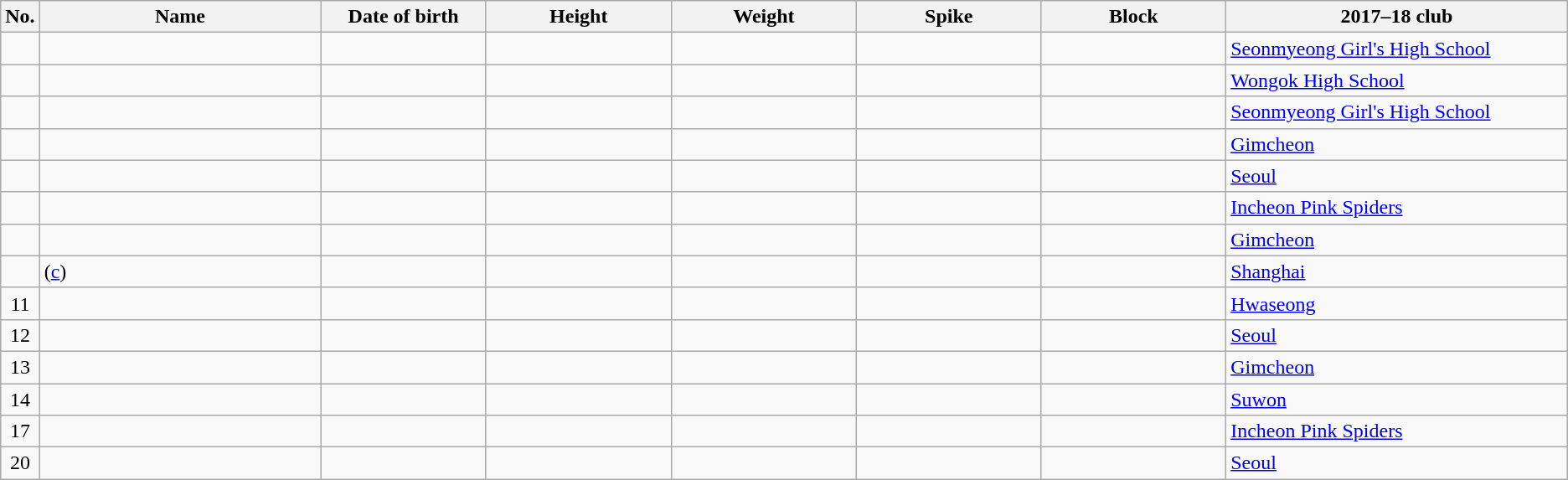<table class="wikitable sortable" style="font-size:100%; text-align:center;">
<tr>
<th>No.</th>
<th style="width:14em">Name</th>
<th style="width:8em">Date of birth</th>
<th style="width:9em">Height</th>
<th style="width:9em">Weight</th>
<th style="width:9em">Spike</th>
<th style="width:9em">Block</th>
<th style="width:17em">2017–18 club</th>
</tr>
<tr>
<td></td>
<td align=left></td>
<td align=right></td>
<td></td>
<td></td>
<td></td>
<td></td>
<td align=left> <a href='#'>Seonmyeong Girl's High School</a></td>
</tr>
<tr>
<td></td>
<td align=left></td>
<td align=right></td>
<td></td>
<td></td>
<td></td>
<td></td>
<td align=left> <a href='#'>Wongok High School</a></td>
</tr>
<tr>
<td></td>
<td align=left></td>
<td align=right></td>
<td></td>
<td></td>
<td></td>
<td></td>
<td align=left> <a href='#'>Seonmyeong Girl's High School</a></td>
</tr>
<tr>
<td></td>
<td align=left></td>
<td align=right></td>
<td></td>
<td></td>
<td></td>
<td></td>
<td align=left> <a href='#'>Gimcheon</a></td>
</tr>
<tr>
<td></td>
<td align=left></td>
<td align=right></td>
<td></td>
<td></td>
<td></td>
<td></td>
<td align=left> <a href='#'>Seoul</a></td>
</tr>
<tr>
<td></td>
<td align=left></td>
<td align=right></td>
<td></td>
<td></td>
<td></td>
<td></td>
<td align=left> <a href='#'>Incheon Pink Spiders</a></td>
</tr>
<tr>
<td></td>
<td align=left></td>
<td align=right></td>
<td></td>
<td></td>
<td></td>
<td></td>
<td align=left>  <a href='#'>Gimcheon</a></td>
</tr>
<tr>
<td></td>
<td align=left> (<a href='#'>c</a>)</td>
<td align=right></td>
<td></td>
<td></td>
<td></td>
<td></td>
<td align=left> <a href='#'>Shanghai</a></td>
</tr>
<tr>
<td>11</td>
<td align=left></td>
<td align=right></td>
<td></td>
<td></td>
<td></td>
<td></td>
<td align=left> <a href='#'>Hwaseong</a></td>
</tr>
<tr>
<td>12</td>
<td align=left></td>
<td align=right></td>
<td></td>
<td></td>
<td></td>
<td></td>
<td align=left>  <a href='#'>Seoul</a></td>
</tr>
<tr>
<td>13</td>
<td align=left></td>
<td align=right></td>
<td></td>
<td></td>
<td></td>
<td></td>
<td align=left> <a href='#'>Gimcheon</a></td>
</tr>
<tr>
<td>14</td>
<td align=left></td>
<td align=right></td>
<td></td>
<td></td>
<td></td>
<td></td>
<td align=left> <a href='#'>Suwon</a></td>
</tr>
<tr>
<td>17</td>
<td align=left></td>
<td align=right></td>
<td></td>
<td></td>
<td></td>
<td></td>
<td align=left> <a href='#'>Incheon Pink Spiders</a></td>
</tr>
<tr>
<td>20</td>
<td align=left></td>
<td align=right></td>
<td></td>
<td></td>
<td></td>
<td></td>
<td align=left> <a href='#'>Seoul</a></td>
</tr>
</table>
